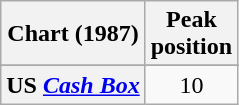<table class="wikitable plainrowheaders">
<tr>
<th>Chart (1987)</th>
<th>Peak<br>position</th>
</tr>
<tr>
</tr>
<tr>
</tr>
<tr>
</tr>
<tr>
</tr>
<tr>
<th scope="row">US <a href='#'><em>Cash Box</em></a></th>
<td style="text-align:center;">10</td>
</tr>
</table>
